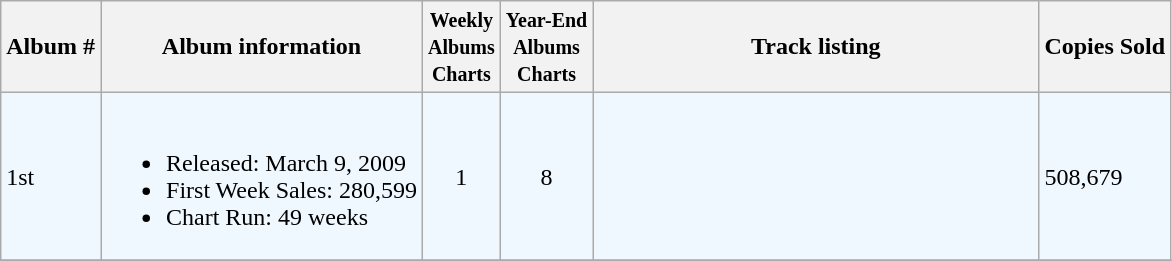<table class="wikitable">
<tr>
<th>Album #</th>
<th>Album information</th>
<th><small>Weekly<br>Albums<br>Charts</small></th>
<th><small>Year-End<br>Albums<br>Charts</small></th>
<th align="left" width="290px">Track listing</th>
<th>Copies Sold</th>
</tr>
<tr bgcolor="#F0F8FF">
<td>1st</td>
<td><br><ul><li>Released: March 9, 2009</li><li>First Week Sales: 280,599</li><li>Chart Run: 49 weeks</li></ul></td>
<td align="center">1</td>
<td align="center">8</td>
<td style="font-size: 85%;"></td>
<td>508,679</td>
</tr>
<tr bgcolor="#F0F8FF">
</tr>
</table>
